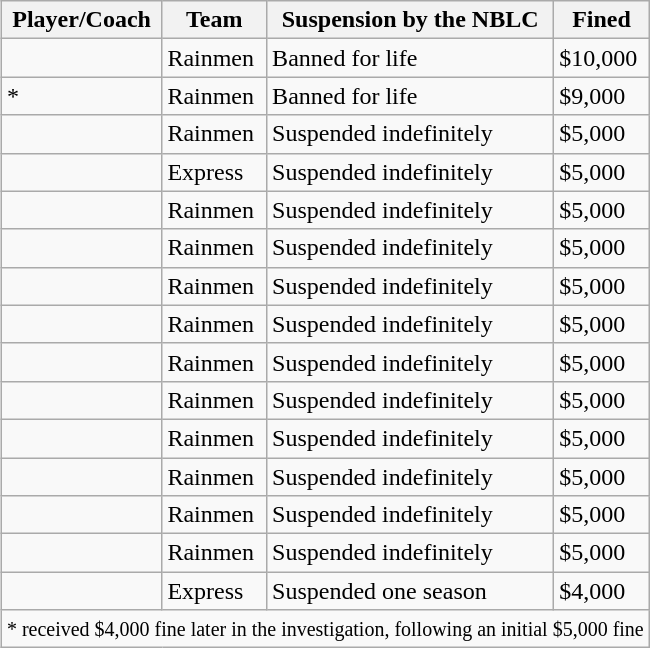<table class="wikitable sortable" style="float:right; margin:0 0 0.5em 1em">
<tr>
<th>Player/Coach</th>
<th>Team</th>
<th align=center>Suspension by the NBLC</th>
<th align=center>Fined</th>
</tr>
<tr>
<td></td>
<td>Rainmen</td>
<td>Banned for life</td>
<td>$10,000</td>
</tr>
<tr>
<td>*</td>
<td>Rainmen</td>
<td>Banned for life</td>
<td>$9,000</td>
</tr>
<tr>
<td></td>
<td>Rainmen</td>
<td>Suspended indefinitely</td>
<td>$5,000</td>
</tr>
<tr>
<td></td>
<td>Express</td>
<td>Suspended indefinitely</td>
<td>$5,000</td>
</tr>
<tr>
<td></td>
<td>Rainmen</td>
<td>Suspended indefinitely</td>
<td>$5,000</td>
</tr>
<tr>
<td></td>
<td>Rainmen</td>
<td>Suspended indefinitely</td>
<td>$5,000</td>
</tr>
<tr>
<td></td>
<td>Rainmen</td>
<td>Suspended indefinitely</td>
<td>$5,000</td>
</tr>
<tr>
<td></td>
<td>Rainmen</td>
<td>Suspended indefinitely</td>
<td>$5,000</td>
</tr>
<tr>
<td></td>
<td>Rainmen</td>
<td>Suspended indefinitely</td>
<td>$5,000</td>
</tr>
<tr>
<td></td>
<td>Rainmen</td>
<td>Suspended indefinitely</td>
<td>$5,000</td>
</tr>
<tr>
<td></td>
<td>Rainmen</td>
<td>Suspended indefinitely</td>
<td>$5,000</td>
</tr>
<tr>
<td></td>
<td>Rainmen</td>
<td>Suspended indefinitely</td>
<td>$5,000</td>
</tr>
<tr>
<td></td>
<td>Rainmen</td>
<td>Suspended indefinitely</td>
<td>$5,000</td>
</tr>
<tr>
<td></td>
<td>Rainmen</td>
<td>Suspended indefinitely</td>
<td>$5,000</td>
</tr>
<tr>
<td></td>
<td>Express</td>
<td>Suspended one season</td>
<td>$4,000</td>
</tr>
<tr class="unsortable">
<td colspan=5><small>* received $4,000 fine later in the investigation, following an initial $5,000 fine</small></td>
</tr>
</table>
